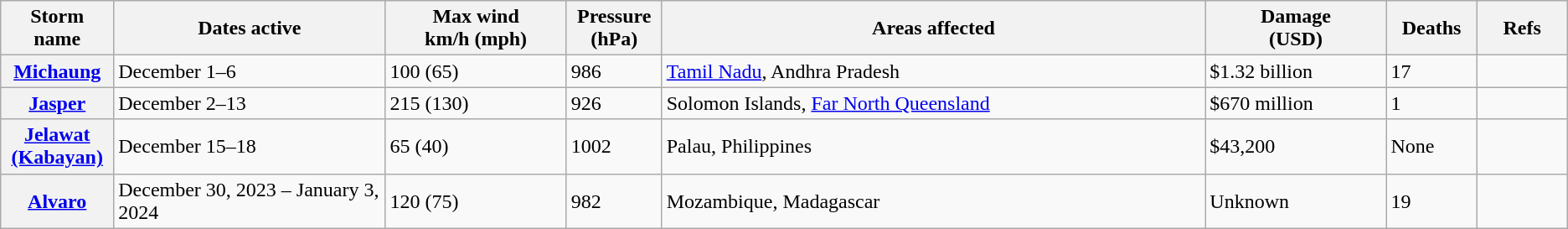<table class="wikitable sortable">
<tr>
<th width="5%">Storm name</th>
<th width="15%">Dates active</th>
<th width="10%">Max wind<br>km/h (mph)</th>
<th width="5%">Pressure<br>(hPa)</th>
<th width="30%">Areas affected</th>
<th width="10%">Damage<br>(USD)</th>
<th width="5%">Deaths</th>
<th width="5%">Refs</th>
</tr>
<tr>
<th><a href='#'>Michaung</a></th>
<td>December 1–6</td>
<td>100 (65)</td>
<td>986</td>
<td><a href='#'>Tamil Nadu</a>, Andhra Pradesh</td>
<td>$1.32 billion</td>
<td>17</td>
<td></td>
</tr>
<tr>
<th><a href='#'>Jasper</a></th>
<td>December 2–13</td>
<td>215 (130)</td>
<td>926</td>
<td>Solomon Islands, <a href='#'>Far North Queensland</a></td>
<td>$670 million</td>
<td>1</td>
<td></td>
</tr>
<tr>
<th><a href='#'>Jelawat (Kabayan)</a></th>
<td>December 15–18</td>
<td>65 (40)</td>
<td>1002</td>
<td>Palau, Philippines</td>
<td>$43,200</td>
<td>None</td>
<td></td>
</tr>
<tr>
<th><a href='#'>Alvaro</a></th>
<td>December 30, 2023 – January 3, 2024</td>
<td>120 (75)</td>
<td>982</td>
<td>Mozambique, Madagascar</td>
<td>Unknown</td>
<td>19</td>
<td></td>
</tr>
</table>
